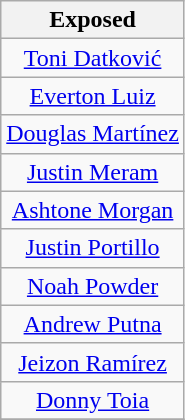<table class="wikitable" style="text-align:center">
<tr>
<th>Exposed</th>
</tr>
<tr>
<td><a href='#'>Toni Datković</a></td>
</tr>
<tr>
<td><a href='#'>Everton Luiz</a></td>
</tr>
<tr>
<td><a href='#'>Douglas Martínez</a></td>
</tr>
<tr>
<td><a href='#'>Justin Meram</a></td>
</tr>
<tr>
<td><a href='#'>Ashtone Morgan</a></td>
</tr>
<tr>
<td><a href='#'>Justin Portillo</a></td>
</tr>
<tr>
<td><a href='#'>Noah Powder</a></td>
</tr>
<tr>
<td><a href='#'>Andrew Putna</a></td>
</tr>
<tr>
<td><a href='#'>Jeizon Ramírez</a></td>
</tr>
<tr>
<td><a href='#'>Donny Toia</a></td>
</tr>
<tr>
</tr>
</table>
